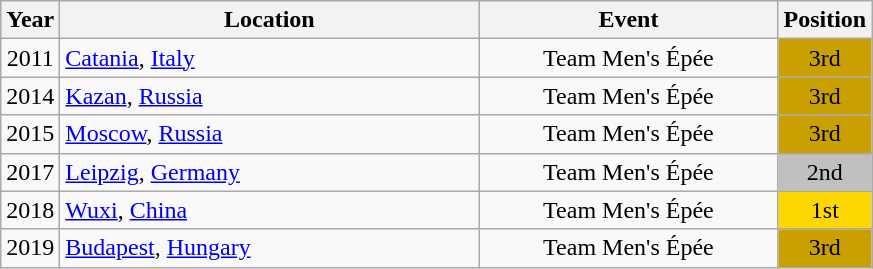<table class="wikitable" style="text-align:center;">
<tr>
<th>Year</th>
<th style="width:17em">Location</th>
<th style="width:12em">Event</th>
<th>Position</th>
</tr>
<tr>
<td>2011</td>
<td rowspan="1" align="left"> <a href='#'>Catania</a>, <a href='#'>Italy</a></td>
<td>Team Men's Épée</td>
<td bgcolor="caramel">3rd</td>
</tr>
<tr>
<td>2014</td>
<td rowspan="1" align="left"> <a href='#'>Kazan</a>, <a href='#'>Russia</a></td>
<td>Team Men's Épée</td>
<td bgcolor="caramel">3rd</td>
</tr>
<tr>
<td>2015</td>
<td rowspan="1" align="left"> <a href='#'>Moscow</a>, <a href='#'>Russia</a></td>
<td>Team Men's Épée</td>
<td bgcolor="caramel">3rd</td>
</tr>
<tr>
<td>2017</td>
<td rowspan="1" align="left"> <a href='#'>Leipzig</a>, <a href='#'>Germany</a></td>
<td>Team Men's Épée</td>
<td bgcolor="silver">2nd</td>
</tr>
<tr>
<td rowspan="1">2018</td>
<td rowspan="1" align="left"> <a href='#'>Wuxi</a>, <a href='#'>China</a></td>
<td>Team Men's Épée</td>
<td bgcolor="gold">1st</td>
</tr>
<tr>
<td>2019</td>
<td rowspan="1" align="left"> <a href='#'>Budapest</a>, <a href='#'>Hungary</a></td>
<td>Team Men's Épée</td>
<td bgcolor="caramel">3rd</td>
</tr>
</table>
